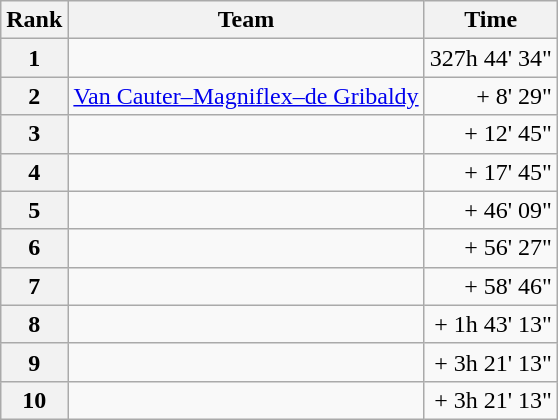<table class="wikitable">
<tr>
<th scope="col">Rank</th>
<th scope="col">Team</th>
<th scope="col">Time</th>
</tr>
<tr>
<th scope="row">1</th>
<td></td>
<td style="text-align:right;">327h 44' 34"</td>
</tr>
<tr>
<th scope="row">2</th>
<td><a href='#'>Van Cauter–Magniflex–de Gribaldy</a></td>
<td style="text-align:right;">+ 8' 29"</td>
</tr>
<tr>
<th scope="row">3</th>
<td></td>
<td style="text-align:right;">+ 12' 45"</td>
</tr>
<tr>
<th scope="row">4</th>
<td></td>
<td style="text-align:right;">+ 17' 45"</td>
</tr>
<tr>
<th scope="row">5</th>
<td></td>
<td style="text-align:right;">+ 46' 09"</td>
</tr>
<tr>
<th scope="row">6</th>
<td></td>
<td style="text-align:right;">+ 56' 27"</td>
</tr>
<tr>
<th scope="row">7</th>
<td></td>
<td style="text-align:right;">+ 58' 46"</td>
</tr>
<tr>
<th scope="row">8</th>
<td></td>
<td style="text-align:right;">+ 1h 43' 13"</td>
</tr>
<tr>
<th scope="row">9</th>
<td></td>
<td style="text-align:right;">+ 3h 21' 13"</td>
</tr>
<tr>
<th scope="row">10</th>
<td></td>
<td style="text-align:right;">+ 3h 21' 13"</td>
</tr>
</table>
